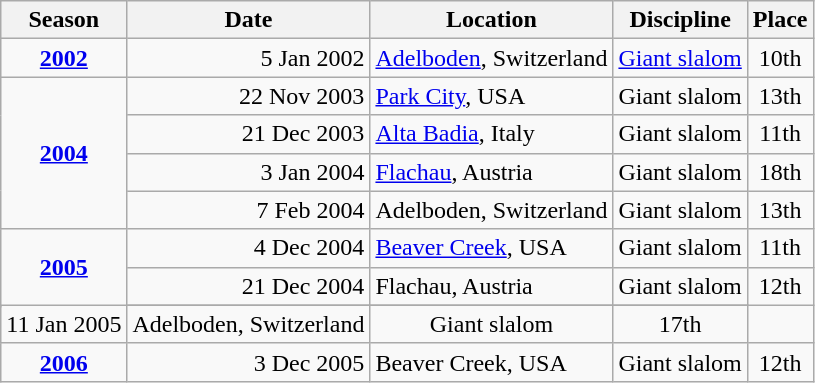<table class="wikitable">
<tr>
<th>Season</th>
<th>Date</th>
<th>Location</th>
<th>Discipline</th>
<th>Place</th>
</tr>
<tr>
<td rowspan=1 align=center><strong><a href='#'>2002</a></strong></td>
<td align=right>5 Jan 2002</td>
<td><a href='#'>Adelboden</a>, Switzerland</td>
<td align=center><a href='#'>Giant slalom</a></td>
<td align=center>10th</td>
</tr>
<tr>
<td rowspan=4 align=center><strong><a href='#'>2004</a></strong></td>
<td align=right>22 Nov 2003</td>
<td><a href='#'>Park City</a>, USA</td>
<td align=center>Giant slalom</td>
<td align=center>13th</td>
</tr>
<tr>
<td align=right>21 Dec 2003</td>
<td><a href='#'>Alta Badia</a>, Italy</td>
<td align=center>Giant slalom</td>
<td align=center>11th</td>
</tr>
<tr>
<td align=right>3 Jan 2004</td>
<td><a href='#'>Flachau</a>, Austria</td>
<td align=center>Giant slalom</td>
<td align=center>18th</td>
</tr>
<tr>
<td align=right>7 Feb 2004</td>
<td>Adelboden, Switzerland</td>
<td align=center>Giant slalom</td>
<td align=center>13th</td>
</tr>
<tr>
<td rowspan=3 align=center><strong><a href='#'>2005</a></strong></td>
<td align=right>4 Dec 2004</td>
<td><a href='#'>Beaver Creek</a>, USA</td>
<td align=center>Giant slalom</td>
<td align=center>11th</td>
</tr>
<tr>
<td align=right>21 Dec 2004</td>
<td>Flachau, Austria</td>
<td align=center>Giant slalom</td>
<td align=center>12th</td>
</tr>
<tr>
</tr>
<tr>
<td align=right>11 Jan 2005</td>
<td>Adelboden, Switzerland</td>
<td align=center>Giant slalom</td>
<td align=center>17th</td>
</tr>
<tr>
<td rowspan=1 align=center><strong><a href='#'>2006</a></strong></td>
<td align=right>3 Dec 2005</td>
<td>Beaver Creek, USA</td>
<td align=center>Giant slalom</td>
<td align=center>12th</td>
</tr>
</table>
